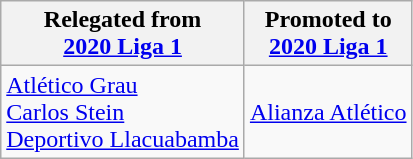<table class="wikitable">
<tr>
<th>Relegated from<br><a href='#'>2020 Liga 1</a></th>
<th>Promoted to<br><a href='#'>2020 Liga 1</a></th>
</tr>
<tr>
<td> <a href='#'>Atlético Grau</a> <br> <a href='#'>Carlos Stein</a> <br> <a href='#'>Deportivo Llacuabamba</a> </td>
<td> <a href='#'>Alianza Atlético</a> </td>
</tr>
</table>
